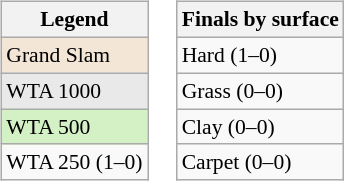<table>
<tr valign=top>
<td><br><table class="wikitable" style="font-size:90%;">
<tr>
<th>Legend</th>
</tr>
<tr>
<td style="background:#f3e6d7;">Grand Slam</td>
</tr>
<tr>
<td style="background:#e9e9e9;">WTA 1000</td>
</tr>
<tr>
<td style="background:#d4f1c5;">WTA 500</td>
</tr>
<tr>
<td>WTA 250 (1–0)</td>
</tr>
</table>
</td>
<td><br><table class="wikitable" style="font-size:90%;">
<tr>
<th>Finals by surface</th>
</tr>
<tr>
<td>Hard (1–0)</td>
</tr>
<tr>
<td>Grass (0–0)</td>
</tr>
<tr>
<td>Clay (0–0)</td>
</tr>
<tr>
<td>Carpet (0–0)</td>
</tr>
</table>
</td>
</tr>
</table>
